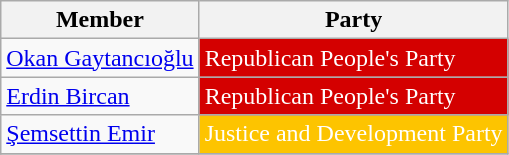<table class="wikitable">
<tr>
<th>Member</th>
<th>Party</th>
</tr>
<tr>
<td><a href='#'>Okan Gaytancıoğlu</a></td>
<td style="background:#D40000; color:white">Republican People's Party</td>
</tr>
<tr>
<td><a href='#'>Erdin Bircan</a></td>
<td style="background:#D40000; color:white">Republican People's Party</td>
</tr>
<tr>
<td><a href='#'>Şemsettin Emir</a></td>
<td style="background:#FDC400; color:white">Justice and Development Party</td>
</tr>
<tr>
</tr>
</table>
